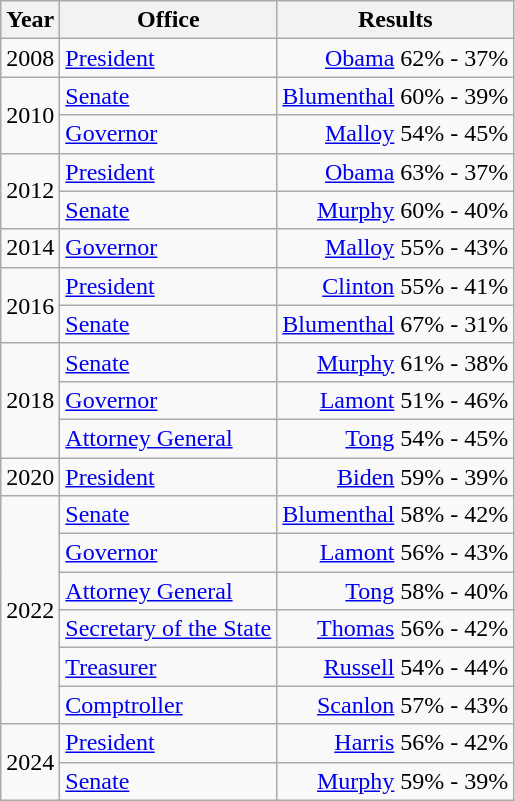<table class=wikitable>
<tr>
<th>Year</th>
<th>Office</th>
<th>Results</th>
</tr>
<tr>
<td>2008</td>
<td><a href='#'>President</a></td>
<td align="right" ><a href='#'>Obama</a> 62% - 37%</td>
</tr>
<tr>
<td rowspan=2>2010</td>
<td><a href='#'>Senate</a></td>
<td align="right" ><a href='#'>Blumenthal</a> 60% - 39%</td>
</tr>
<tr>
<td><a href='#'>Governor</a></td>
<td align="right" ><a href='#'>Malloy</a> 54% - 45%</td>
</tr>
<tr>
<td rowspan=2>2012</td>
<td><a href='#'>President</a></td>
<td align="right" ><a href='#'>Obama</a> 63% - 37%</td>
</tr>
<tr>
<td><a href='#'>Senate</a></td>
<td align="right" ><a href='#'>Murphy</a> 60% - 40%</td>
</tr>
<tr>
<td>2014</td>
<td><a href='#'>Governor</a></td>
<td align="right" ><a href='#'>Malloy</a> 55% - 43%</td>
</tr>
<tr>
<td rowspan=2>2016</td>
<td><a href='#'>President</a></td>
<td align="right" ><a href='#'>Clinton</a> 55% - 41%</td>
</tr>
<tr>
<td><a href='#'>Senate</a></td>
<td align="right" ><a href='#'>Blumenthal</a> 67% - 31%</td>
</tr>
<tr>
<td rowspan=3>2018</td>
<td><a href='#'>Senate</a></td>
<td align="right" ><a href='#'>Murphy</a> 61% - 38%</td>
</tr>
<tr>
<td><a href='#'>Governor</a></td>
<td align="right" ><a href='#'>Lamont</a> 51% - 46%</td>
</tr>
<tr>
<td><a href='#'>Attorney General</a></td>
<td align="right" ><a href='#'>Tong</a> 54% - 45%</td>
</tr>
<tr>
<td>2020</td>
<td><a href='#'>President</a></td>
<td align="right" ><a href='#'>Biden</a> 59% - 39%</td>
</tr>
<tr>
<td rowspan=6>2022</td>
<td><a href='#'>Senate</a></td>
<td align="right" ><a href='#'>Blumenthal</a> 58% - 42%</td>
</tr>
<tr>
<td><a href='#'>Governor</a></td>
<td align="right" ><a href='#'>Lamont</a> 56% - 43%</td>
</tr>
<tr>
<td><a href='#'>Attorney General</a></td>
<td align="right" ><a href='#'>Tong</a> 58% - 40%</td>
</tr>
<tr>
<td><a href='#'>Secretary of the State</a></td>
<td align="right" ><a href='#'>Thomas</a> 56% - 42%</td>
</tr>
<tr>
<td><a href='#'>Treasurer</a></td>
<td align="right" ><a href='#'>Russell</a> 54% - 44%</td>
</tr>
<tr>
<td><a href='#'>Comptroller</a></td>
<td align="right" ><a href='#'>Scanlon</a> 57% - 43%</td>
</tr>
<tr>
<td rowspan=2>2024</td>
<td><a href='#'>President</a></td>
<td align="right" ><a href='#'>Harris</a> 56% - 42%</td>
</tr>
<tr>
<td><a href='#'>Senate</a></td>
<td align="right" ><a href='#'>Murphy</a> 59% - 39%</td>
</tr>
</table>
